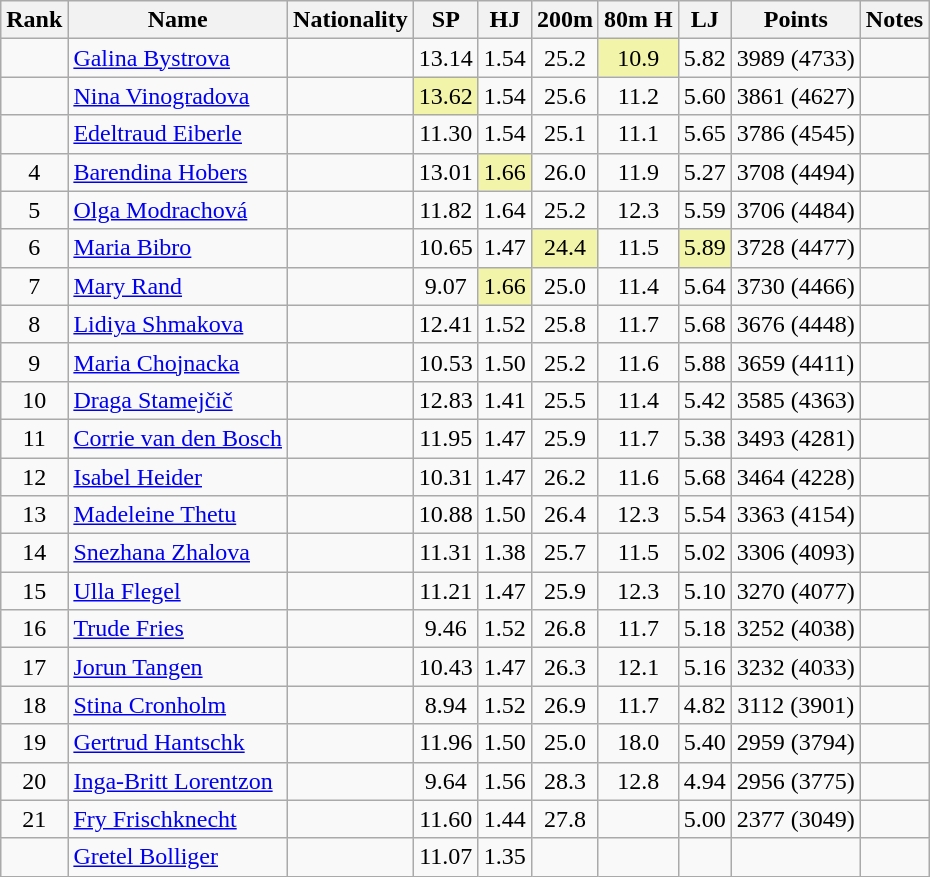<table class="wikitable sortable" style="text-align:center">
<tr>
<th>Rank</th>
<th>Name</th>
<th>Nationality</th>
<th>SP</th>
<th>HJ</th>
<th>200m</th>
<th>80m H</th>
<th>LJ</th>
<th>Points</th>
<th>Notes</th>
</tr>
<tr>
<td></td>
<td align=left><a href='#'>Galina Bystrova</a></td>
<td align=left></td>
<td>13.14</td>
<td>1.54</td>
<td>25.2</td>
<td bgcolor=#F2F5A9>10.9</td>
<td>5.82</td>
<td>3989 (4733)</td>
<td></td>
</tr>
<tr>
<td></td>
<td align=left><a href='#'>Nina Vinogradova</a></td>
<td align=left></td>
<td bgcolor=#F2F5A9>13.62</td>
<td>1.54</td>
<td>25.6</td>
<td>11.2</td>
<td>5.60</td>
<td>3861 (4627)</td>
<td></td>
</tr>
<tr>
<td></td>
<td align=left><a href='#'>Edeltraud Eiberle</a></td>
<td align=left></td>
<td>11.30</td>
<td>1.54</td>
<td>25.1</td>
<td>11.1</td>
<td>5.65</td>
<td>3786 (4545)</td>
<td></td>
</tr>
<tr>
<td>4</td>
<td align=left><a href='#'>Barendina Hobers</a></td>
<td align=left></td>
<td>13.01</td>
<td bgcolor=#F2F5A9>1.66</td>
<td>26.0</td>
<td>11.9</td>
<td>5.27</td>
<td>3708 (4494)</td>
<td></td>
</tr>
<tr>
<td>5</td>
<td align=left><a href='#'>Olga Modrachová</a></td>
<td align=left></td>
<td>11.82</td>
<td>1.64</td>
<td>25.2</td>
<td>12.3</td>
<td>5.59</td>
<td>3706 (4484)</td>
<td></td>
</tr>
<tr>
<td>6</td>
<td align=left><a href='#'>Maria Bibro</a></td>
<td align=left></td>
<td>10.65</td>
<td>1.47</td>
<td bgcolor=#F2F5A9>24.4</td>
<td>11.5</td>
<td bgcolor=#F2F5A9>5.89</td>
<td>3728 (4477)</td>
<td></td>
</tr>
<tr>
<td>7</td>
<td align=left><a href='#'>Mary Rand</a></td>
<td align=left></td>
<td>9.07</td>
<td bgcolor=#F2F5A9>1.66</td>
<td>25.0</td>
<td>11.4</td>
<td>5.64</td>
<td>3730 (4466)</td>
<td></td>
</tr>
<tr>
<td>8</td>
<td align=left><a href='#'>Lidiya Shmakova</a></td>
<td align=left></td>
<td>12.41</td>
<td>1.52</td>
<td>25.8</td>
<td>11.7</td>
<td>5.68</td>
<td>3676 (4448)</td>
<td></td>
</tr>
<tr>
<td>9</td>
<td align=left><a href='#'>Maria Chojnacka</a></td>
<td align=left></td>
<td>10.53</td>
<td>1.50</td>
<td>25.2</td>
<td>11.6</td>
<td>5.88</td>
<td>3659 (4411)</td>
<td></td>
</tr>
<tr>
<td>10</td>
<td align=left><a href='#'>Draga Stamejčič</a></td>
<td align=left></td>
<td>12.83</td>
<td>1.41</td>
<td>25.5</td>
<td>11.4</td>
<td>5.42</td>
<td>3585 (4363)</td>
<td></td>
</tr>
<tr>
<td>11</td>
<td align=left><a href='#'>Corrie van den Bosch</a></td>
<td align=left></td>
<td>11.95</td>
<td>1.47</td>
<td>25.9</td>
<td>11.7</td>
<td>5.38</td>
<td>3493 (4281)</td>
<td></td>
</tr>
<tr>
<td>12</td>
<td align=left><a href='#'>Isabel Heider</a></td>
<td align=left></td>
<td>10.31</td>
<td>1.47</td>
<td>26.2</td>
<td>11.6</td>
<td>5.68</td>
<td>3464 (4228)</td>
<td></td>
</tr>
<tr>
<td>13</td>
<td align=left><a href='#'>Madeleine Thetu</a></td>
<td align=left></td>
<td>10.88</td>
<td>1.50</td>
<td>26.4</td>
<td>12.3</td>
<td>5.54</td>
<td>3363 (4154)</td>
<td></td>
</tr>
<tr>
<td>14</td>
<td align=left><a href='#'>Snezhana Zhalova</a></td>
<td align=left></td>
<td>11.31</td>
<td>1.38</td>
<td>25.7</td>
<td>11.5</td>
<td>5.02</td>
<td>3306 (4093)</td>
<td></td>
</tr>
<tr>
<td>15</td>
<td align=left><a href='#'>Ulla Flegel</a></td>
<td align=left></td>
<td>11.21</td>
<td>1.47</td>
<td>25.9</td>
<td>12.3</td>
<td>5.10</td>
<td>3270 (4077)</td>
<td></td>
</tr>
<tr>
<td>16</td>
<td align=left><a href='#'>Trude Fries</a></td>
<td align=left></td>
<td>9.46</td>
<td>1.52</td>
<td>26.8</td>
<td>11.7</td>
<td>5.18</td>
<td>3252 (4038)</td>
<td></td>
</tr>
<tr>
<td>17</td>
<td align=left><a href='#'>Jorun Tangen</a></td>
<td align=left></td>
<td>10.43</td>
<td>1.47</td>
<td>26.3</td>
<td>12.1</td>
<td>5.16</td>
<td>3232 (4033)</td>
<td></td>
</tr>
<tr>
<td>18</td>
<td align=left><a href='#'>Stina Cronholm</a></td>
<td align=left></td>
<td>8.94</td>
<td>1.52</td>
<td>26.9</td>
<td>11.7</td>
<td>4.82</td>
<td>3112 (3901)</td>
<td></td>
</tr>
<tr>
<td>19</td>
<td align=left><a href='#'>Gertrud Hantschk</a></td>
<td align=left></td>
<td>11.96</td>
<td>1.50</td>
<td>25.0</td>
<td>18.0</td>
<td>5.40</td>
<td>2959 (3794)</td>
<td></td>
</tr>
<tr>
<td>20</td>
<td align=left><a href='#'>Inga-Britt Lorentzon</a></td>
<td align=left></td>
<td>9.64</td>
<td>1.56</td>
<td>28.3</td>
<td>12.8</td>
<td>4.94</td>
<td>2956 (3775)</td>
<td></td>
</tr>
<tr>
<td>21</td>
<td align=left><a href='#'>Fry Frischknecht</a></td>
<td align=left></td>
<td>11.60</td>
<td>1.44</td>
<td>27.8</td>
<td></td>
<td>5.00</td>
<td>2377 (3049)</td>
<td></td>
</tr>
<tr>
<td></td>
<td align=left><a href='#'>Gretel Bolliger</a></td>
<td align=left></td>
<td>11.07</td>
<td>1.35</td>
<td></td>
<td></td>
<td></td>
<td></td>
<td></td>
</tr>
</table>
